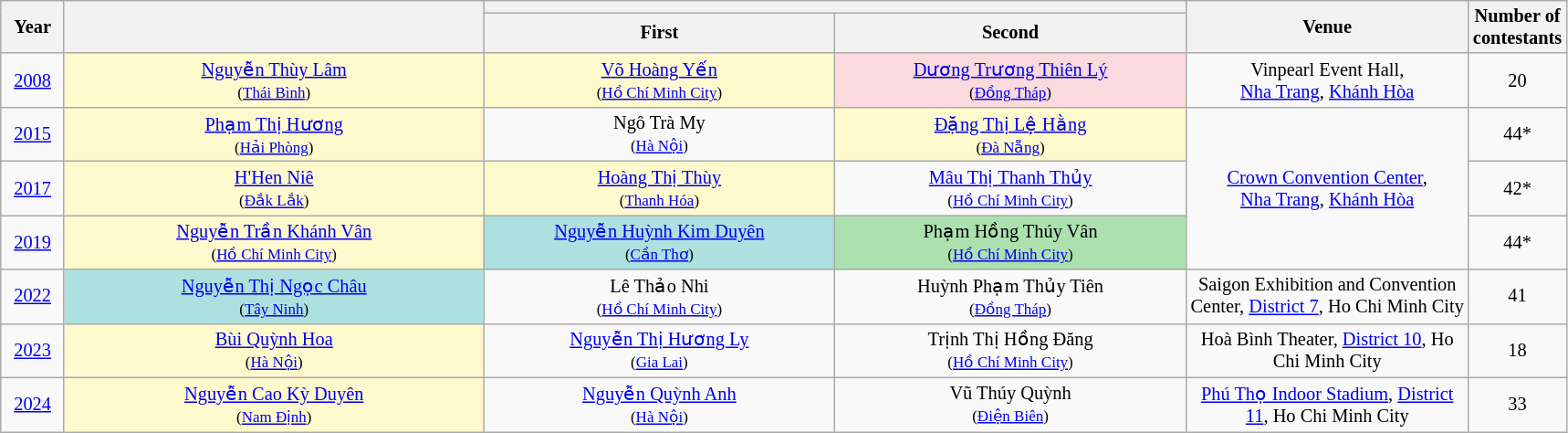<table class="wikitable sortable" style="font-size: 85%; text-align:center">
<tr>
<th rowspan="2" width="40">Year</th>
<th rowspan="2" width="300"></th>
<th colspan="2" width="300"></th>
<th rowspan="2" width="200">Venue</th>
<th rowspan="2" width="50">Number of contestants</th>
</tr>
<tr>
<th width="250">First</th>
<th width="250">Second</th>
</tr>
<tr>
<td><a href='#'>2008</a></td>
<td style="background-color:#FFFACD;"><a href='#'>Nguyễn Thùy Lâm</a><br><small>(<a href='#'>Thái Bình</a>)</small></td>
<td style="background-color:#FFFACD;"><a href='#'>Võ Hoàng Yến</a><br><small>(<a href='#'>Hồ Chí Minh City</a>)</small></td>
<td style="background-color:#FADADD;"><a href='#'>Dương Trương Thiên Lý</a><br><small>(<a href='#'>Đồng Tháp</a>)</small></td>
<td>Vinpearl Event Hall,<br> <a href='#'>Nha Trang</a>, <a href='#'>Khánh Hòa</a></td>
<td>20</td>
</tr>
<tr>
<td><a href='#'>2015</a></td>
<td style="background-color:#FFFACD;"><a href='#'>Phạm Thị Hương</a><br><small>(<a href='#'>Hải Phòng</a>)</small></td>
<td>Ngô Trà My<br><small>(<a href='#'>Hà Nội</a>)</small></td>
<td style="background-color:#FFFACD;"><a href='#'>Đặng Thị Lệ Hằng</a><br><small>(<a href='#'>Đà Nẵng</a>)</small></td>
<td rowspan="3"><a href='#'>Crown Convention Center</a>,<br> <a href='#'>Nha Trang</a>, <a href='#'>Khánh Hòa</a></td>
<td>44*</td>
</tr>
<tr>
<td><a href='#'>2017</a></td>
<td style="background-color:#FFFACD;"><a href='#'>H'Hen Niê</a><br><small>(<a href='#'>Đắk Lắk</a>)</small></td>
<td style="background-color:#FFFACD;"><a href='#'>Hoàng Thị Thùy</a><br><small>(<a href='#'>Thanh Hóa</a>)</small></td>
<td><a href='#'>Mâu Thị Thanh Thủy</a><br><small>(<a href='#'>Hồ Chí Minh City</a>)</small></td>
<td>42*</td>
</tr>
<tr>
<td><a href='#'>2019</a></td>
<td style="background-color:#FFFACD;"><a href='#'>Nguyễn Trần Khánh Vân</a><br><small>(<a href='#'>Hồ Chí Minh City</a>)</small></td>
<td style="background-color:#ACE1DF;"><a href='#'>Nguyễn Huỳnh Kim Duyên</a><br><small>(<a href='#'>Cần Thơ</a>)</small></td>
<td style="background-color:#ACE1AF;">Phạm Hồng Thúy Vân<br><small>(<a href='#'>Hồ Chí Minh City</a>)</small></td>
<td>44*</td>
</tr>
<tr>
<td><a href='#'>2022</a></td>
<td style="background-color:#ACE1DF;"><a href='#'>Nguyễn Thị Ngọc Châu</a><br><small>(<a href='#'>Tây Ninh</a>)</small></td>
<td>Lê Thảo Nhi<br><small>(<a href='#'>Hồ Chí Minh City</a>)</small></td>
<td>Huỳnh Phạm Thủy Tiên<br><small>(<a href='#'>Đồng Tháp</a>)</small></td>
<td>Saigon Exhibition and Convention Center, <a href='#'>District 7</a>, Ho Chi Minh City</td>
<td>41</td>
</tr>
<tr>
<td><a href='#'>2023</a></td>
<td style="background-color:#FFFACD;"><a href='#'>Bùi Quỳnh Hoa</a><br><small>(<a href='#'>Hà Nội</a>)</small></td>
<td><a href='#'>Nguyễn Thị Hương Ly</a><br><small>(<a href='#'>Gia Lai</a>)</small></td>
<td>Trịnh Thị Hồng Đăng<br><small>(<a href='#'>Hồ Chí Minh City</a>)</small></td>
<td>Hoà Bình Theater, <a href='#'>District 10</a>, Ho Chi Minh City</td>
<td>18</td>
</tr>
<tr>
<td><a href='#'>2024</a></td>
<td style="background-color:#FFFACD;"><a href='#'>Nguyễn Cao Kỳ Duyên</a><br><small>(<a href='#'>Nam Định</a>)</small></td>
<td><a href='#'>Nguyễn Quỳnh Anh</a><br><small>(<a href='#'>Hà Nội</a>)</small></td>
<td>Vũ Thúy Quỳnh<br><small>(<a href='#'>Điện Biên</a>)</small></td>
<td><a href='#'>Phú Thọ Indoor Stadium</a>, <a href='#'>District 11</a>, Ho Chi Minh City</td>
<td>33</td>
</tr>
</table>
